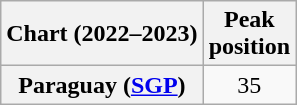<table class="wikitable plainrowheaders" style="text-align:center">
<tr>
<th scope="col">Chart (2022–2023)</th>
<th scope="col">Peak<br>position</th>
</tr>
<tr>
<th scope="row">Paraguay (<a href='#'>SGP</a>)</th>
<td>35</td>
</tr>
</table>
